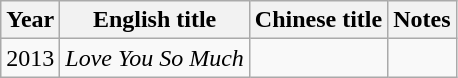<table class="wikitable">
<tr>
<th>Year</th>
<th>English title</th>
<th>Chinese title</th>
<th>Notes</th>
</tr>
<tr>
<td>2013</td>
<td><em>Love You So Much</em></td>
<td></td>
<td></td>
</tr>
</table>
